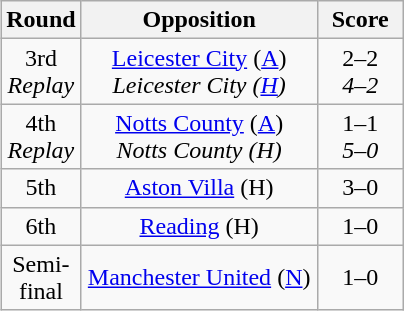<table class="wikitable" style="text-align:center;margin-left:1em;float:right">
<tr>
<th width="25">Round</th>
<th width="150">Opposition</th>
<th width="50">Score</th>
</tr>
<tr>
<td>3rd<br><em>Replay</em></td>
<td><a href='#'>Leicester City</a> (<a href='#'>A</a>)<br><em>Leicester City (<a href='#'>H</a>)</em></td>
<td>2–2<br><em>4–2</em></td>
</tr>
<tr>
<td>4th<br><em>Replay</em></td>
<td><a href='#'>Notts County</a> (<a href='#'>A</a>)<br><em>Notts County (H)</em></td>
<td>1–1<br><em>5–0</em></td>
</tr>
<tr>
<td>5th</td>
<td><a href='#'>Aston Villa</a> (H)</td>
<td>3–0</td>
</tr>
<tr>
<td>6th</td>
<td><a href='#'>Reading</a> (H)</td>
<td>1–0</td>
</tr>
<tr>
<td>Semi-final</td>
<td><a href='#'>Manchester United</a> (<a href='#'>N</a>)</td>
<td>1–0</td>
</tr>
</table>
